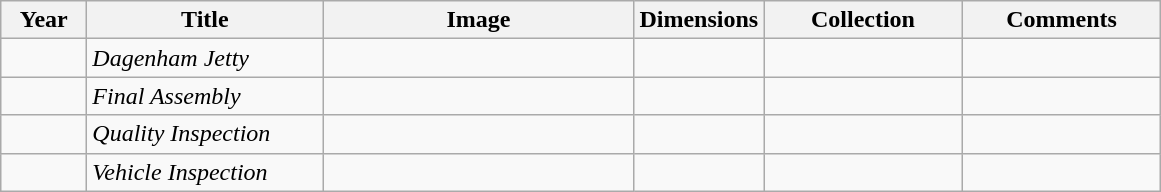<table class="wikitable sortable">
<tr>
<th scope="col" width="50">Year</th>
<th scope="col" width="150">Title</th>
<th scope="col" width="200">Image</th>
<th scope="col" width="50" ! data-sort-type = "number">Dimensions</th>
<th scope="col" width="125">Collection</th>
<th scope="col" width="125">Comments</th>
</tr>
<tr valign="top">
<td></td>
<td><em>Dagenham Jetty</em></td>
<td></td>
<td></td>
<td></td>
<td></td>
</tr>
<tr valign="top">
<td></td>
<td><em>Final Assembly</em></td>
<td></td>
<td></td>
<td></td>
<td></td>
</tr>
<tr valign="top">
<td></td>
<td><em>Quality Inspection</em></td>
<td></td>
<td></td>
<td></td>
<td></td>
</tr>
<tr valign="top">
<td></td>
<td><em>Vehicle Inspection</em></td>
<td></td>
<td></td>
<td></td>
<td></td>
</tr>
</table>
